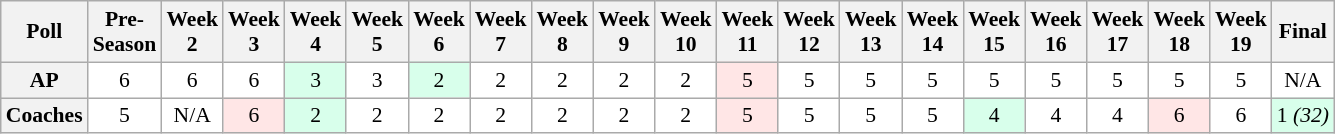<table class="wikitable" style="white-space:nowrap;font-size:90%">
<tr>
<th>Poll</th>
<th>Pre-<br>Season</th>
<th>Week<br>2</th>
<th>Week<br>3</th>
<th>Week<br>4</th>
<th>Week<br>5</th>
<th>Week<br>6</th>
<th>Week<br>7</th>
<th>Week<br>8</th>
<th>Week<br>9</th>
<th>Week<br>10</th>
<th>Week<br>11</th>
<th>Week<br>12</th>
<th>Week<br>13</th>
<th>Week<br>14</th>
<th>Week<br>15</th>
<th>Week<br>16</th>
<th>Week<br>17</th>
<th>Week<br>18</th>
<th>Week<br>19</th>
<th>Final</th>
</tr>
<tr style="text-align:center;">
<th>AP</th>
<td style="background:#FFF;">6</td>
<td style="background:#FFF;">6</td>
<td style="background:#FFF;">6</td>
<td style="background:#D8FFEB;">3</td>
<td style="background:#FFF;">3</td>
<td style="background:#D8FFEB;">2</td>
<td style="background:#FFF;">2</td>
<td style="background:#FFF;">2</td>
<td style="background:#FFF;">2</td>
<td style="background:#FFF;">2</td>
<td style="background:#FFE6E6;">5</td>
<td style="background:#FFF;">5</td>
<td style="background:#FFF;">5</td>
<td style="background:#FFF;">5</td>
<td style="background:#FFF;">5</td>
<td style="background:#FFF;">5</td>
<td style="background:#FFF;">5</td>
<td style="background:#FFF;">5</td>
<td style="background:#FFF;">5</td>
<td style="background:#FFF;">N/A</td>
</tr>
<tr style="text-align:center;">
<th>Coaches</th>
<td style="background:#FFF;">5</td>
<td style="background:#FFF;">N/A</td>
<td style="background:#FFE6E6;">6</td>
<td style="background:#D8FFEB;">2</td>
<td style="background:#FFF;">2</td>
<td style="background:#FFF;">2</td>
<td style="background:#FFF;">2</td>
<td style="background:#FFF;">2</td>
<td style="background:#FFF;">2</td>
<td style="background:#FFF;">2</td>
<td style="background:#FFE6E6;">5</td>
<td style="background:#FFF;">5</td>
<td style="background:#FFF;">5</td>
<td style="background:#FFF;">5</td>
<td style="background:#D8FFEB;">4</td>
<td style="background:#FFF;">4</td>
<td style="background:#FFF;">4</td>
<td style="background:#FFE6E6;">6</td>
<td style="background:#FFF;">6</td>
<td style="background:#D8FFEB;">1 <em>(32)</em></td>
</tr>
</table>
